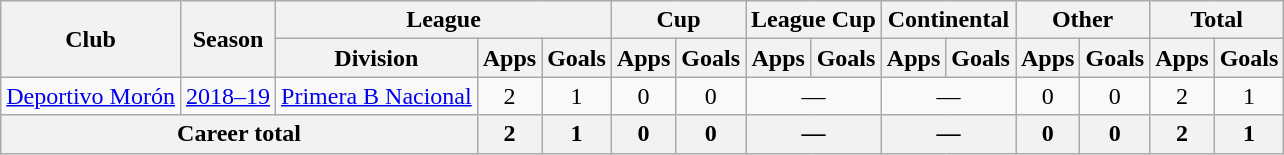<table class="wikitable" style="text-align:center">
<tr>
<th rowspan="2">Club</th>
<th rowspan="2">Season</th>
<th colspan="3">League</th>
<th colspan="2">Cup</th>
<th colspan="2">League Cup</th>
<th colspan="2">Continental</th>
<th colspan="2">Other</th>
<th colspan="2">Total</th>
</tr>
<tr>
<th>Division</th>
<th>Apps</th>
<th>Goals</th>
<th>Apps</th>
<th>Goals</th>
<th>Apps</th>
<th>Goals</th>
<th>Apps</th>
<th>Goals</th>
<th>Apps</th>
<th>Goals</th>
<th>Apps</th>
<th>Goals</th>
</tr>
<tr>
<td rowspan="1"><a href='#'>Deportivo Morón</a></td>
<td><a href='#'>2018–19</a></td>
<td rowspan="1"><a href='#'>Primera B Nacional</a></td>
<td>2</td>
<td>1</td>
<td>0</td>
<td>0</td>
<td colspan="2">—</td>
<td colspan="2">—</td>
<td>0</td>
<td>0</td>
<td>2</td>
<td>1</td>
</tr>
<tr>
<th colspan="3">Career total</th>
<th>2</th>
<th>1</th>
<th>0</th>
<th>0</th>
<th colspan="2">—</th>
<th colspan="2">—</th>
<th>0</th>
<th>0</th>
<th>2</th>
<th>1</th>
</tr>
</table>
